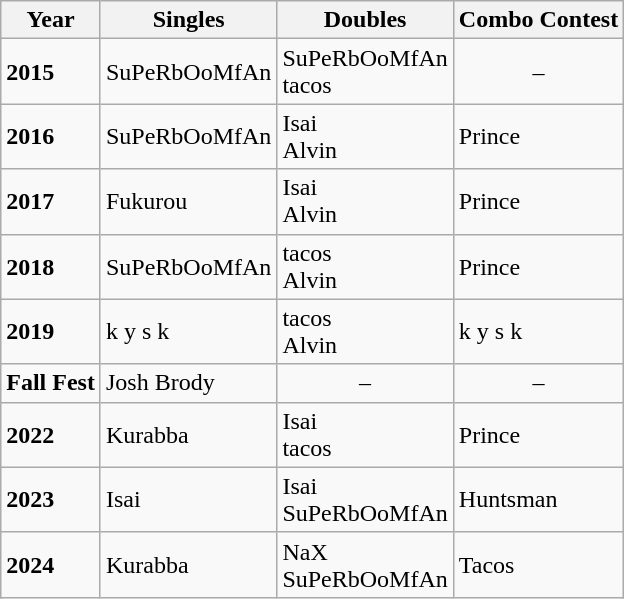<table class="wikitable">
<tr>
<th>Year</th>
<th>Singles</th>
<th>Doubles</th>
<th>Combo Contest</th>
</tr>
<tr>
<td><strong>2015</strong></td>
<td> SuPeRbOoMfAn</td>
<td> SuPeRbOoMfAn <br>  tacos</td>
<td align="center">–</td>
</tr>
<tr>
<td><strong>2016</strong></td>
<td> SuPeRbOoMfAn</td>
<td> Isai <br>  Alvin</td>
<td> Prince</td>
</tr>
<tr>
<td><strong>2017</strong></td>
<td> Fukurou</td>
<td> Isai <br>  Alvin</td>
<td> Prince</td>
</tr>
<tr>
<td><strong>2018</strong></td>
<td> SuPeRbOoMfAn</td>
<td> tacos <br>  Alvin</td>
<td> Prince</td>
</tr>
<tr>
<td><strong>2019</strong></td>
<td> k y s k</td>
<td> tacos <br>  Alvin</td>
<td> k y s k</td>
</tr>
<tr>
<td><strong>Fall Fest</strong></td>
<td> Josh Brody</td>
<td align="center">–</td>
<td align="center">–</td>
</tr>
<tr>
<td><strong>2022</strong></td>
<td> Kurabba</td>
<td> Isai <br>  tacos</td>
<td> Prince</td>
</tr>
<tr>
<td><strong>2023</strong></td>
<td> Isai</td>
<td> Isai <br>  SuPeRbOoMfAn</td>
<td> Huntsman</td>
</tr>
<tr>
<td><strong>2024</strong></td>
<td> Kurabba</td>
<td> NaX <br>  SuPeRbOoMfAn</td>
<td> Tacos</td>
</tr>
</table>
